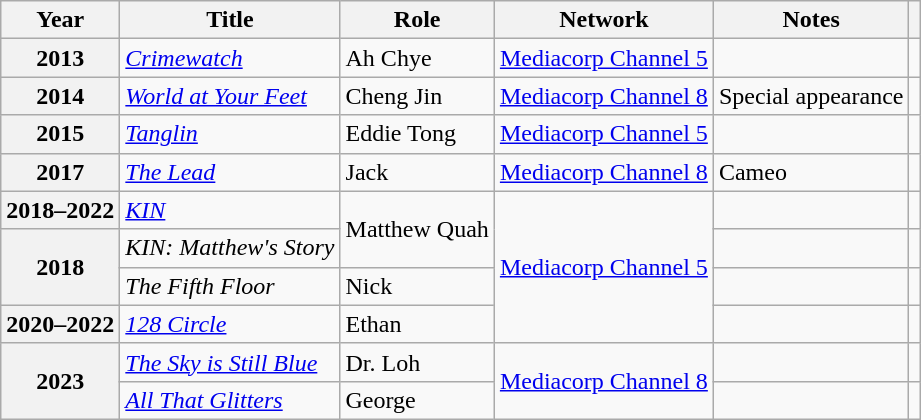<table class="wikitable sortable plainrowheaders">
<tr>
<th scope="col">Year</th>
<th scope="col">Title</th>
<th scope="col">Role</th>
<th scope="col" class="unsortable">Network</th>
<th scope="col" class="unsortable">Notes</th>
<th scope="col" class="unsortable"></th>
</tr>
<tr>
<th scope="row">2013</th>
<td><em><a href='#'>Crimewatch</a></em></td>
<td>Ah Chye</td>
<td><a href='#'>Mediacorp Channel 5</a></td>
<td></td>
<td></td>
</tr>
<tr>
<th scope="row">2014</th>
<td><em><a href='#'>World at Your Feet</a></em></td>
<td>Cheng Jin</td>
<td><a href='#'>Mediacorp Channel 8</a></td>
<td>Special appearance</td>
<td></td>
</tr>
<tr>
<th scope="row">2015</th>
<td><em><a href='#'>Tanglin</a></em></td>
<td>Eddie Tong</td>
<td><a href='#'>Mediacorp Channel 5</a></td>
<td></td>
<td></td>
</tr>
<tr>
<th scope="row">2017</th>
<td><em><a href='#'>The Lead</a></em></td>
<td>Jack</td>
<td><a href='#'>Mediacorp Channel 8</a></td>
<td>Cameo</td>
<td></td>
</tr>
<tr>
<th scope="row">2018–2022</th>
<td><em><a href='#'>KIN</a></em></td>
<td rowspan="2">Matthew Quah</td>
<td rowspan="4"><a href='#'>Mediacorp Channel 5</a></td>
<td></td>
<td></td>
</tr>
<tr>
<th scope="row" rowspan="2">2018</th>
<td><em>KIN: Matthew's Story</em></td>
<td></td>
<td></td>
</tr>
<tr>
<td><em>The Fifth Floor</em></td>
<td>Nick</td>
<td></td>
<td></td>
</tr>
<tr>
<th scope="row">2020–2022</th>
<td><em><a href='#'>128 Circle</a></em></td>
<td>Ethan</td>
<td></td>
<td></td>
</tr>
<tr>
<th scope="row" rowspan=2>2023</th>
<td><em><a href='#'>The Sky is Still Blue</a></em></td>
<td>Dr. Loh</td>
<td rowspan=2><a href='#'>Mediacorp Channel 8</a></td>
<td></td>
<td></td>
</tr>
<tr>
<td><em><a href='#'>All That Glitters</a></em></td>
<td>George</td>
<td></td>
<td></td>
</tr>
</table>
